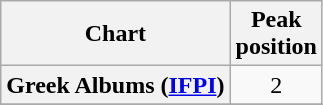<table class="wikitable sortable plainrowheaders" style="text-align:center">
<tr>
<th scope="col">Chart</th>
<th scope="col">Peak<br>position</th>
</tr>
<tr>
<th scope="row">Greek Albums (<a href='#'>IFPI</a>)</th>
<td>2</td>
</tr>
<tr>
</tr>
<tr>
</tr>
<tr>
</tr>
<tr>
</tr>
</table>
